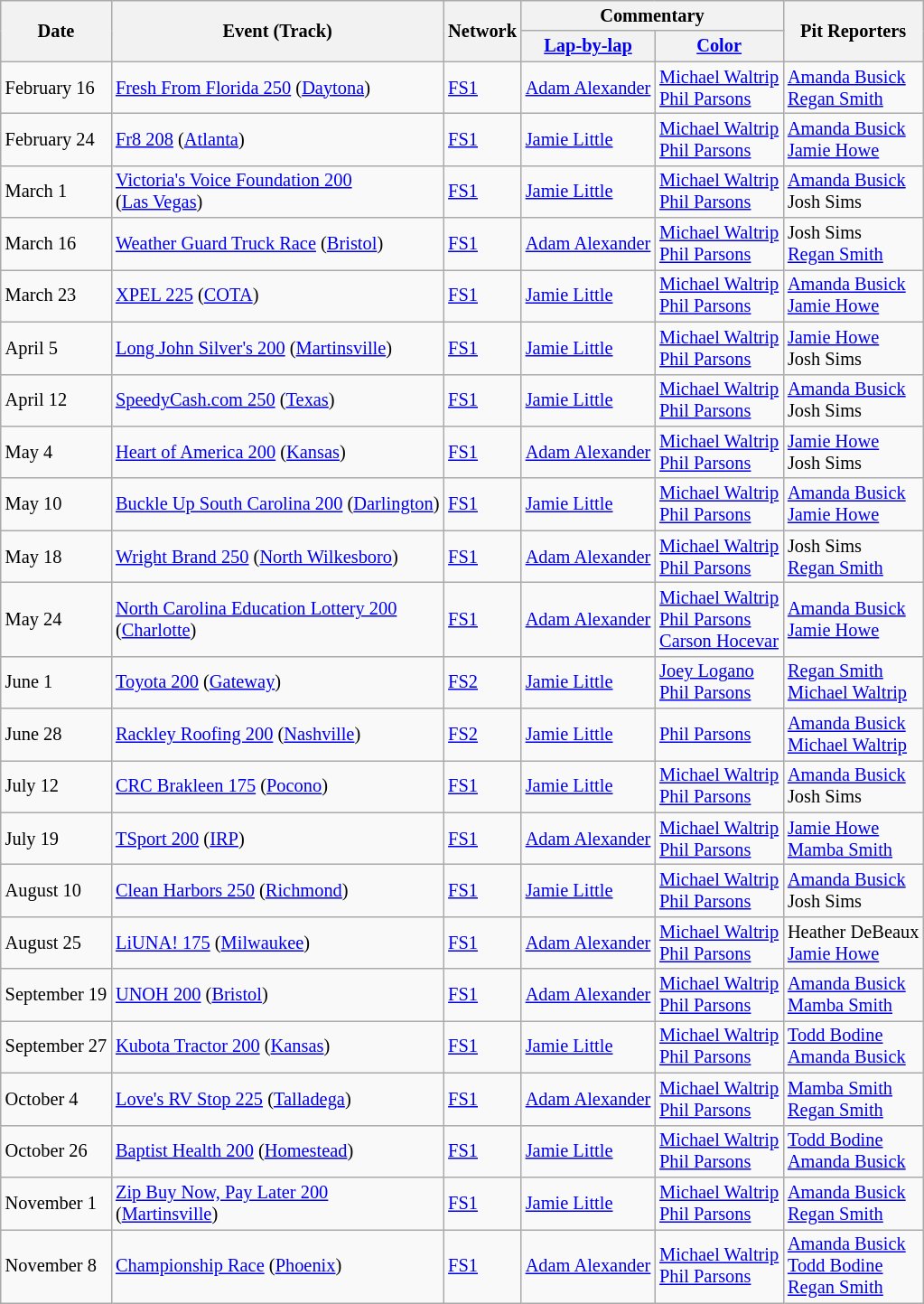<table class="wikitable" style="font-size: 85%;">
<tr>
<th rowspan=2>Date</th>
<th rowspan=2>Event (Track)</th>
<th rowspan=2>Network</th>
<th colspan=2>Commentary</th>
<th rowspan=2>Pit Reporters</th>
</tr>
<tr>
<th><a href='#'>Lap-by-lap</a></th>
<th><a href='#'>Color</a></th>
</tr>
<tr>
<td>February 16</td>
<td><a href='#'>Fresh From Florida 250</a> (<a href='#'>Daytona</a>)</td>
<td><a href='#'>FS1</a></td>
<td><a href='#'>Adam Alexander</a></td>
<td><a href='#'>Michael Waltrip</a><br><a href='#'>Phil Parsons</a></td>
<td><a href='#'>Amanda Busick</a><br><a href='#'>Regan Smith</a></td>
</tr>
<tr>
<td>February 24</td>
<td><a href='#'>Fr8 208</a> (<a href='#'>Atlanta</a>)</td>
<td><a href='#'>FS1</a></td>
<td><a href='#'>Jamie Little</a></td>
<td><a href='#'>Michael Waltrip</a><br><a href='#'>Phil Parsons</a></td>
<td><a href='#'>Amanda Busick</a><br><a href='#'>Jamie Howe</a></td>
</tr>
<tr>
<td>March 1</td>
<td><a href='#'>Victoria's Voice Foundation 200</a><br>(<a href='#'>Las Vegas</a>)</td>
<td><a href='#'>FS1</a></td>
<td><a href='#'>Jamie Little</a></td>
<td><a href='#'>Michael Waltrip</a><br><a href='#'>Phil Parsons</a></td>
<td><a href='#'>Amanda Busick</a><br>Josh Sims</td>
</tr>
<tr>
<td>March 16</td>
<td><a href='#'>Weather Guard Truck Race</a> (<a href='#'>Bristol</a>)</td>
<td><a href='#'>FS1</a></td>
<td><a href='#'>Adam Alexander</a></td>
<td><a href='#'>Michael Waltrip</a><br><a href='#'>Phil Parsons</a></td>
<td>Josh Sims<br><a href='#'>Regan Smith</a></td>
</tr>
<tr>
<td>March 23</td>
<td><a href='#'>XPEL 225</a> (<a href='#'>COTA</a>)</td>
<td><a href='#'>FS1</a></td>
<td><a href='#'>Jamie Little</a></td>
<td><a href='#'>Michael Waltrip</a><br><a href='#'>Phil Parsons</a></td>
<td><a href='#'>Amanda Busick</a><br><a href='#'>Jamie Howe</a></td>
</tr>
<tr>
<td>April 5</td>
<td><a href='#'>Long John Silver's 200</a> (<a href='#'>Martinsville</a>)</td>
<td><a href='#'>FS1</a></td>
<td><a href='#'>Jamie Little</a></td>
<td><a href='#'>Michael Waltrip</a><br><a href='#'>Phil Parsons</a></td>
<td><a href='#'>Jamie Howe</a><br>Josh Sims</td>
</tr>
<tr>
<td>April 12</td>
<td><a href='#'>SpeedyCash.com 250</a> (<a href='#'>Texas</a>)</td>
<td><a href='#'>FS1</a></td>
<td><a href='#'>Jamie Little</a></td>
<td><a href='#'>Michael Waltrip</a><br><a href='#'>Phil Parsons</a></td>
<td><a href='#'>Amanda Busick</a><br>Josh Sims</td>
</tr>
<tr>
<td>May 4</td>
<td><a href='#'>Heart of America 200</a> (<a href='#'>Kansas</a>)</td>
<td><a href='#'>FS1</a></td>
<td><a href='#'>Adam Alexander</a></td>
<td><a href='#'>Michael Waltrip</a><br><a href='#'>Phil Parsons</a></td>
<td><a href='#'>Jamie Howe</a><br>Josh Sims</td>
</tr>
<tr>
<td>May 10</td>
<td><a href='#'>Buckle Up South Carolina 200</a> (<a href='#'>Darlington</a>)</td>
<td><a href='#'>FS1</a></td>
<td><a href='#'>Jamie Little</a></td>
<td><a href='#'>Michael Waltrip</a><br><a href='#'>Phil Parsons</a></td>
<td><a href='#'>Amanda Busick</a><br><a href='#'>Jamie Howe</a></td>
</tr>
<tr>
<td>May 18</td>
<td><a href='#'>Wright Brand 250</a> (<a href='#'>North Wilkesboro</a>)</td>
<td><a href='#'>FS1</a></td>
<td><a href='#'>Adam Alexander</a></td>
<td><a href='#'>Michael Waltrip</a><br><a href='#'>Phil Parsons</a></td>
<td>Josh Sims<br><a href='#'>Regan Smith</a></td>
</tr>
<tr>
<td>May 24</td>
<td><a href='#'>North Carolina Education Lottery 200</a><br>(<a href='#'>Charlotte</a>)</td>
<td><a href='#'>FS1</a></td>
<td><a href='#'>Adam Alexander</a></td>
<td><a href='#'>Michael Waltrip</a><br><a href='#'>Phil Parsons</a><br><a href='#'>Carson Hocevar</a></td>
<td><a href='#'>Amanda Busick</a><br><a href='#'>Jamie Howe</a></td>
</tr>
<tr>
<td>June 1</td>
<td><a href='#'>Toyota 200</a> (<a href='#'>Gateway</a>)</td>
<td><a href='#'>FS2</a></td>
<td><a href='#'>Jamie Little</a></td>
<td><a href='#'>Joey Logano</a><br><a href='#'>Phil Parsons</a></td>
<td><a href='#'>Regan Smith</a><br><a href='#'>Michael Waltrip</a></td>
</tr>
<tr>
<td>June 28</td>
<td><a href='#'>Rackley Roofing 200</a> (<a href='#'>Nashville</a>)</td>
<td><a href='#'>FS2</a></td>
<td><a href='#'>Jamie Little</a></td>
<td><a href='#'>Phil Parsons</a></td>
<td><a href='#'>Amanda Busick</a><br><a href='#'>Michael Waltrip</a></td>
</tr>
<tr>
<td>July 12</td>
<td><a href='#'>CRC Brakleen 175</a> (<a href='#'>Pocono</a>)</td>
<td><a href='#'>FS1</a></td>
<td><a href='#'>Jamie Little</a></td>
<td><a href='#'>Michael Waltrip</a><br><a href='#'>Phil Parsons</a></td>
<td><a href='#'>Amanda Busick</a><br>Josh Sims</td>
</tr>
<tr>
<td>July 19</td>
<td><a href='#'>TSport 200</a> (<a href='#'>IRP</a>)</td>
<td><a href='#'>FS1</a></td>
<td><a href='#'>Adam Alexander</a></td>
<td><a href='#'>Michael Waltrip</a><br><a href='#'>Phil Parsons</a></td>
<td><a href='#'>Jamie Howe</a><br><a href='#'>Mamba Smith</a></td>
</tr>
<tr>
<td>August 10</td>
<td><a href='#'>Clean Harbors 250</a> (<a href='#'>Richmond</a>)</td>
<td><a href='#'>FS1</a></td>
<td><a href='#'>Jamie Little</a></td>
<td><a href='#'>Michael Waltrip</a><br><a href='#'>Phil Parsons</a></td>
<td><a href='#'>Amanda Busick</a><br>Josh Sims</td>
</tr>
<tr>
<td>August 25</td>
<td><a href='#'>LiUNA! 175</a> (<a href='#'>Milwaukee</a>)</td>
<td><a href='#'>FS1</a></td>
<td><a href='#'>Adam Alexander</a></td>
<td><a href='#'>Michael Waltrip</a><br><a href='#'>Phil Parsons</a></td>
<td>Heather DeBeaux<br><a href='#'>Jamie Howe</a></td>
</tr>
<tr>
<td>September 19</td>
<td><a href='#'>UNOH 200</a> (<a href='#'>Bristol</a>)</td>
<td><a href='#'>FS1</a></td>
<td><a href='#'>Adam Alexander</a></td>
<td><a href='#'>Michael Waltrip</a><br><a href='#'>Phil Parsons</a></td>
<td><a href='#'>Amanda Busick</a><br><a href='#'>Mamba Smith</a></td>
</tr>
<tr>
<td>September 27</td>
<td><a href='#'>Kubota Tractor 200</a> (<a href='#'>Kansas</a>)</td>
<td><a href='#'>FS1</a></td>
<td><a href='#'>Jamie Little</a></td>
<td><a href='#'>Michael Waltrip</a><br><a href='#'>Phil Parsons</a></td>
<td><a href='#'>Todd Bodine</a><br><a href='#'>Amanda Busick</a></td>
</tr>
<tr>
<td>October 4</td>
<td><a href='#'>Love's RV Stop 225</a> (<a href='#'>Talladega</a>)</td>
<td><a href='#'>FS1</a></td>
<td><a href='#'>Adam Alexander</a></td>
<td><a href='#'>Michael Waltrip</a><br><a href='#'>Phil Parsons</a></td>
<td><a href='#'>Mamba Smith</a><br><a href='#'>Regan Smith</a></td>
</tr>
<tr>
<td>October 26</td>
<td><a href='#'>Baptist Health 200</a> (<a href='#'>Homestead</a>)</td>
<td><a href='#'>FS1</a></td>
<td><a href='#'>Jamie Little</a></td>
<td><a href='#'>Michael Waltrip</a><br><a href='#'>Phil Parsons</a></td>
<td><a href='#'>Todd Bodine</a><br><a href='#'>Amanda Busick</a></td>
</tr>
<tr>
<td>November 1</td>
<td><a href='#'>Zip Buy Now, Pay Later 200</a><br>(<a href='#'>Martinsville</a>)</td>
<td><a href='#'>FS1</a></td>
<td><a href='#'>Jamie Little</a></td>
<td><a href='#'>Michael Waltrip</a><br><a href='#'>Phil Parsons</a></td>
<td><a href='#'>Amanda Busick</a><br><a href='#'>Regan Smith</a></td>
</tr>
<tr>
<td>November 8</td>
<td><a href='#'>Championship Race</a> (<a href='#'>Phoenix</a>)</td>
<td><a href='#'>FS1</a></td>
<td><a href='#'>Adam Alexander</a></td>
<td><a href='#'>Michael Waltrip</a><br><a href='#'>Phil Parsons</a></td>
<td><a href='#'>Amanda Busick</a><br><a href='#'>Todd Bodine</a><br><a href='#'>Regan Smith</a></td>
</tr>
</table>
